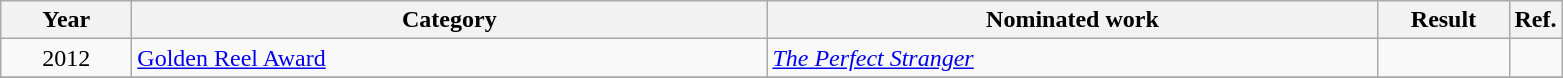<table class=wikitable>
<tr>
<th scope="col" style="width:5em;">Year</th>
<th scope="col" style="width:26em;">Category</th>
<th scope="col" style="width:25em;">Nominated work</th>
<th scope="col" style="width:5em;">Result</th>
<th>Ref.</th>
</tr>
<tr>
<td style="text-align:center;">2012</td>
<td><a href='#'>Golden Reel Award</a></td>
<td><em><a href='#'>The Perfect Stranger</a></em></td>
<td></td>
<td></td>
</tr>
<tr>
</tr>
</table>
